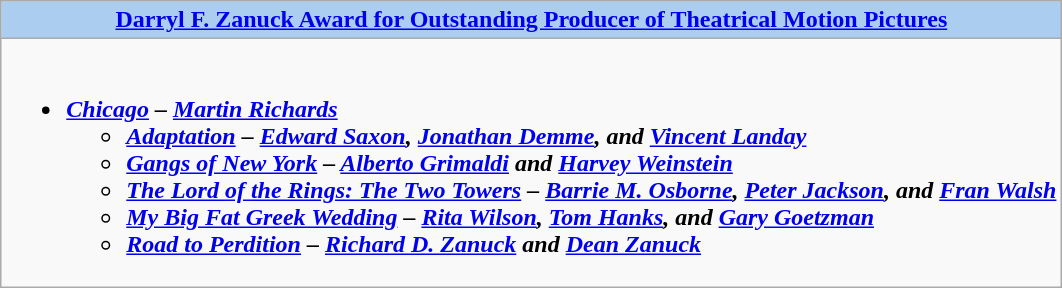<table class=wikitable style="width="100%">
<tr>
<th colspan="2" style="background:#abcdef;"><a href='#'>Darryl F. Zanuck Award for Outstanding Producer of Theatrical Motion Pictures</a></th>
</tr>
<tr>
<td colspan="2" style="vertical-align:top;"><br><ul><li><strong><em><a href='#'>Chicago</a><em> – <a href='#'>Martin Richards</a><strong><ul><li></em><a href='#'>Adaptation</a><em> – <a href='#'>Edward Saxon</a>, <a href='#'>Jonathan Demme</a>, and <a href='#'>Vincent Landay</a></li><li></em><a href='#'>Gangs of New York</a><em> – <a href='#'>Alberto Grimaldi</a> and <a href='#'>Harvey Weinstein</a></li><li></em><a href='#'>The Lord of the Rings: The Two Towers</a><em> – <a href='#'>Barrie M. Osborne</a>, <a href='#'>Peter Jackson</a>, and <a href='#'>Fran Walsh</a></li><li></em><a href='#'>My Big Fat Greek Wedding</a><em> – <a href='#'>Rita Wilson</a>, <a href='#'>Tom Hanks</a>, and <a href='#'>Gary Goetzman</a></li><li></em><a href='#'>Road to Perdition</a><em> – <a href='#'>Richard D. Zanuck</a> and <a href='#'>Dean Zanuck</a></li></ul></li></ul></td>
</tr>
</table>
